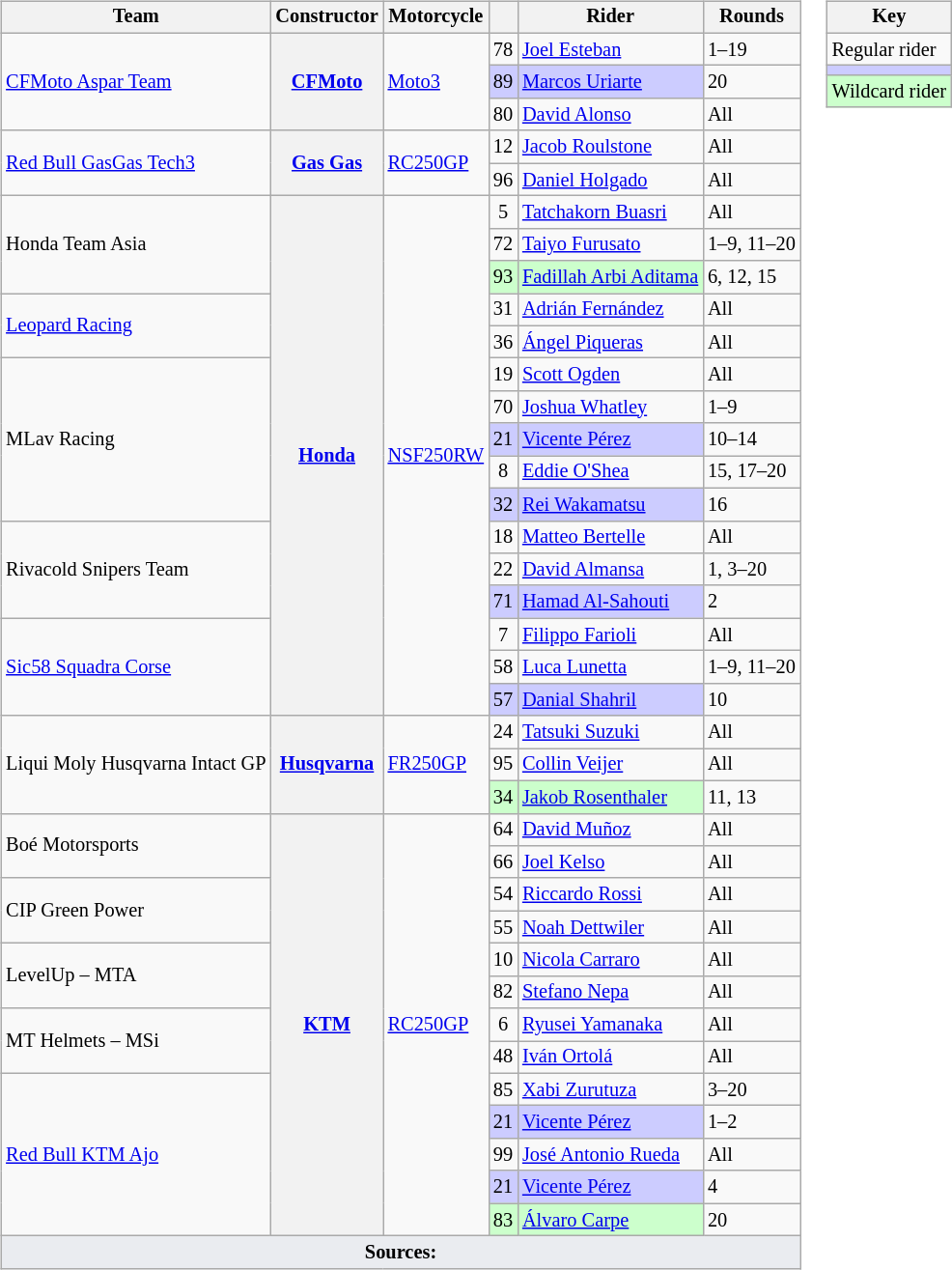<table>
<tr>
<td><br><table class="wikitable" style="font-size: 85%;">
<tr>
<th>Team</th>
<th>Constructor</th>
<th>Motorcycle</th>
<th></th>
<th>Rider</th>
<th>Rounds</th>
</tr>
<tr>
<td rowspan=3> <a href='#'>CFMoto Aspar Team</a></td>
<th rowspan=3><a href='#'>CFMoto</a></th>
<td rowspan=3><a href='#'>Moto3</a></td>
<td align="center">78</td>
<td> <a href='#'>Joel Esteban</a></td>
<td>1–19</td>
</tr>
<tr>
<td style="background:#ccccff;" align="center">89</td>
<td style="background:#ccccff;"> <a href='#'>Marcos Uriarte</a></td>
<td>20</td>
</tr>
<tr>
<td align="center">80</td>
<td> <a href='#'>David Alonso</a></td>
<td>All</td>
</tr>
<tr>
<td rowspan=2> <a href='#'>Red Bull GasGas Tech3</a></td>
<th rowspan=2><a href='#'>Gas Gas</a></th>
<td rowspan=2><a href='#'>RC250GP</a></td>
<td align="center">12</td>
<td> <a href='#'>Jacob Roulstone</a></td>
<td>All</td>
</tr>
<tr>
<td align="center">96</td>
<td> <a href='#'>Daniel Holgado</a></td>
<td>All</td>
</tr>
<tr>
<td rowspan=3> Honda Team Asia</td>
<th rowspan=16><a href='#'>Honda</a></th>
<td rowspan=16><a href='#'>NSF250RW</a></td>
<td align=center>5</td>
<td> <a href='#'>Tatchakorn Buasri</a></td>
<td>All</td>
</tr>
<tr>
<td align="center">72</td>
<td> <a href='#'>Taiyo Furusato</a></td>
<td nowrap>1–9, 11–20</td>
</tr>
<tr>
<td style="background:#ccffcc;" align="center">93</td>
<td style="background:#ccffcc;" nowrap> <a href='#'>Fadillah Arbi Aditama</a></td>
<td>6, 12, 15</td>
</tr>
<tr>
<td rowspan=2> <a href='#'>Leopard Racing</a></td>
<td align="center">31</td>
<td> <a href='#'>Adrián Fernández</a></td>
<td>All</td>
</tr>
<tr>
<td align="center">36</td>
<td> <a href='#'>Ángel Piqueras</a></td>
<td>All</td>
</tr>
<tr>
<td rowspan=5> MLav Racing</td>
<td align="center">19</td>
<td> <a href='#'>Scott Ogden</a></td>
<td>All</td>
</tr>
<tr>
<td align="center">70</td>
<td> <a href='#'>Joshua Whatley</a></td>
<td>1–9</td>
</tr>
<tr>
<td style="background:#ccccff;" align="center">21</td>
<td style="background:#ccccff;"> <a href='#'>Vicente Pérez</a></td>
<td>10–14</td>
</tr>
<tr>
<td align="center">8</td>
<td> <a href='#'>Eddie O'Shea</a></td>
<td>15, 17–20</td>
</tr>
<tr>
<td style="background:#ccccff;" align="center">32</td>
<td style="background:#ccccff;"> <a href='#'>Rei Wakamatsu</a></td>
<td>16</td>
</tr>
<tr>
<td rowspan=3> Rivacold Snipers Team</td>
<td align="center">18</td>
<td> <a href='#'>Matteo Bertelle</a></td>
<td>All</td>
</tr>
<tr>
<td align="center">22</td>
<td> <a href='#'>David Almansa</a></td>
<td>1, 3–20</td>
</tr>
<tr>
<td style="background:#ccccff;" align="center">71</td>
<td style="background:#ccccff;"> <a href='#'>Hamad Al-Sahouti</a></td>
<td>2</td>
</tr>
<tr>
<td rowspan=3> <a href='#'>Sic58 Squadra Corse</a></td>
<td align="center">7</td>
<td> <a href='#'>Filippo Farioli</a></td>
<td>All</td>
</tr>
<tr>
<td align="center">58</td>
<td> <a href='#'>Luca Lunetta</a></td>
<td>1–9, 11–20</td>
</tr>
<tr>
<td style="background:#ccccff;" align="center">57</td>
<td style="background:#ccccff;"> <a href='#'>Danial Shahril</a></td>
<td>10</td>
</tr>
<tr>
<td nowrap rowspan=3> Liqui Moly Husqvarna Intact GP</td>
<th rowspan=3><a href='#'>Husqvarna</a></th>
<td rowspan=3><a href='#'>FR250GP</a></td>
<td align="center">24</td>
<td> <a href='#'>Tatsuki Suzuki</a></td>
<td>All</td>
</tr>
<tr>
<td align="center">95</td>
<td> <a href='#'>Collin Veijer</a></td>
<td>All</td>
</tr>
<tr>
<td style="background:#ccffcc;" align="center">34</td>
<td style="background:#ccffcc;"> <a href='#'>Jakob Rosenthaler</a></td>
<td>11, 13</td>
</tr>
<tr>
<td rowspan=2> Boé Motorsports</td>
<th rowspan=13><a href='#'>KTM</a></th>
<td rowspan=13><a href='#'>RC250GP</a></td>
<td align="center">64</td>
<td> <a href='#'>David Muñoz</a></td>
<td>All</td>
</tr>
<tr>
<td align="center">66</td>
<td> <a href='#'>Joel Kelso</a></td>
<td>All</td>
</tr>
<tr>
<td rowspan=2> CIP Green Power</td>
<td align="center">54</td>
<td> <a href='#'>Riccardo Rossi</a></td>
<td>All</td>
</tr>
<tr>
<td align="center">55</td>
<td> <a href='#'>Noah Dettwiler</a></td>
<td>All</td>
</tr>
<tr>
<td rowspan=2> LevelUp – MTA</td>
<td align="center">10</td>
<td> <a href='#'>Nicola Carraro</a></td>
<td>All</td>
</tr>
<tr>
<td align="center">82</td>
<td> <a href='#'>Stefano Nepa</a></td>
<td>All</td>
</tr>
<tr>
<td rowspan=2> MT Helmets – MSi</td>
<td align="center">6</td>
<td> <a href='#'>Ryusei Yamanaka</a></td>
<td>All</td>
</tr>
<tr>
<td align="center">48</td>
<td> <a href='#'>Iván Ortolá</a></td>
<td>All</td>
</tr>
<tr>
<td rowspan=5> <a href='#'>Red Bull KTM Ajo</a></td>
<td align="center">85</td>
<td> <a href='#'>Xabi Zurutuza</a></td>
<td>3–20</td>
</tr>
<tr>
<td style="background:#ccccff;" align="center">21</td>
<td style="background:#ccccff;"> <a href='#'>Vicente Pérez</a></td>
<td>1–2</td>
</tr>
<tr>
<td align="center">99</td>
<td nowrap> <a href='#'>José Antonio Rueda</a></td>
<td>All</td>
</tr>
<tr>
<td style="background:#ccccff;" align="center">21</td>
<td style="background:#ccccff;"> <a href='#'>Vicente Pérez</a></td>
<td>4</td>
</tr>
<tr>
<td style="background:#ccffcc;" align="center">83</td>
<td style="background:#ccffcc;"> <a href='#'>Álvaro Carpe</a></td>
<td>20</td>
</tr>
<tr class="sortbottom">
<td colspan="6" align="bottom" style="background-color:#EAECF0; text-align:center"><strong>Sources:</strong></td>
</tr>
</table>
</td>
<td valign="top"><br><table class="wikitable" style="font-size: 85%;">
<tr>
<th colspan="2">Key</th>
</tr>
<tr>
<td>Regular rider</td>
</tr>
<tr style="background:#ccccff;">
<td></td>
</tr>
<tr style="background:#ccffcc;">
<td>Wildcard rider</td>
</tr>
</table>
</td>
</tr>
</table>
